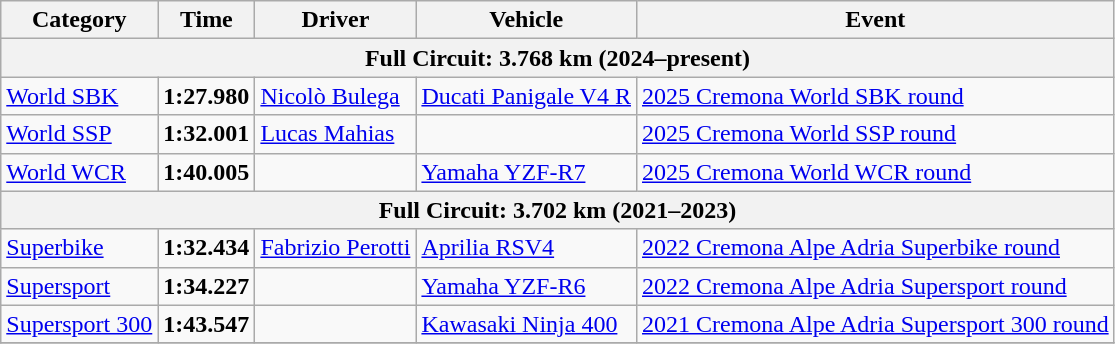<table class="wikitable">
<tr>
<th>Category</th>
<th>Time</th>
<th>Driver</th>
<th>Vehicle</th>
<th>Event</th>
</tr>
<tr>
<th colspan=5>Full Circuit: 3.768 km (2024–present)</th>
</tr>
<tr>
<td><a href='#'>World SBK</a></td>
<td><strong>1:27.980</strong></td>
<td><a href='#'>Nicolò Bulega</a></td>
<td><a href='#'>Ducati Panigale V4 R</a></td>
<td><a href='#'>2025 Cremona World SBK round</a></td>
</tr>
<tr>
<td><a href='#'>World SSP</a></td>
<td><strong>1:32.001</strong></td>
<td><a href='#'>Lucas Mahias</a></td>
<td></td>
<td><a href='#'>2025 Cremona World SSP round</a></td>
</tr>
<tr>
<td><a href='#'>World WCR</a></td>
<td><strong>1:40.005</strong></td>
<td></td>
<td><a href='#'>Yamaha YZF-R7</a></td>
<td><a href='#'>2025 Cremona World WCR round</a></td>
</tr>
<tr>
<th colspan=5>Full Circuit: 3.702 km (2021–2023)</th>
</tr>
<tr>
<td><a href='#'>Superbike</a></td>
<td><strong>1:32.434</strong></td>
<td><a href='#'>Fabrizio Perotti</a></td>
<td><a href='#'>Aprilia RSV4</a></td>
<td><a href='#'>2022 Cremona Alpe Adria Superbike round</a></td>
</tr>
<tr>
<td><a href='#'>Supersport</a></td>
<td><strong>1:34.227</strong></td>
<td></td>
<td><a href='#'>Yamaha YZF-R6</a></td>
<td><a href='#'>2022 Cremona Alpe Adria Supersport round</a></td>
</tr>
<tr>
<td><a href='#'>Supersport 300</a></td>
<td><strong>1:43.547</strong></td>
<td></td>
<td><a href='#'>Kawasaki Ninja 400</a></td>
<td><a href='#'>2021 Cremona Alpe Adria Supersport 300 round</a></td>
</tr>
<tr>
</tr>
</table>
